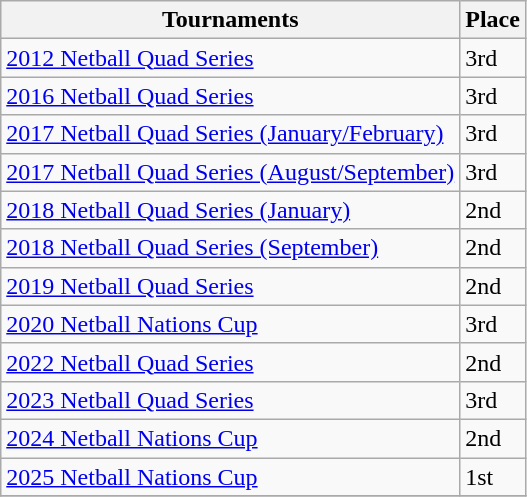<table class="wikitable collapsible">
<tr>
<th>Tournaments</th>
<th>Place</th>
</tr>
<tr>
<td><a href='#'>2012 Netball Quad Series</a></td>
<td>3rd</td>
</tr>
<tr>
<td><a href='#'>2016 Netball Quad Series</a></td>
<td>3rd</td>
</tr>
<tr>
<td><a href='#'>2017 Netball Quad Series (January/February)</a></td>
<td>3rd</td>
</tr>
<tr>
<td><a href='#'>2017 Netball Quad Series (August/September)</a></td>
<td>3rd</td>
</tr>
<tr>
<td><a href='#'>2018 Netball Quad Series (January)</a></td>
<td>2nd</td>
</tr>
<tr>
<td><a href='#'>2018 Netball Quad Series (September)</a></td>
<td>2nd</td>
</tr>
<tr>
<td><a href='#'>2019 Netball Quad Series</a></td>
<td>2nd</td>
</tr>
<tr>
<td><a href='#'>2020 Netball Nations Cup</a></td>
<td>3rd</td>
</tr>
<tr>
<td><a href='#'>2022 Netball Quad Series</a></td>
<td>2nd</td>
</tr>
<tr>
<td><a href='#'>2023 Netball Quad Series</a></td>
<td>3rd</td>
</tr>
<tr>
<td><a href='#'>2024 Netball Nations Cup</a></td>
<td>2nd</td>
</tr>
<tr>
<td><a href='#'>2025 Netball Nations Cup</a></td>
<td>1st</td>
</tr>
<tr>
</tr>
</table>
